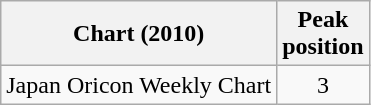<table class="wikitable sortable">
<tr>
<th>Chart (2010)</th>
<th>Peak<br>position</th>
</tr>
<tr>
<td>Japan Oricon Weekly Chart</td>
<td align="center">3</td>
</tr>
</table>
